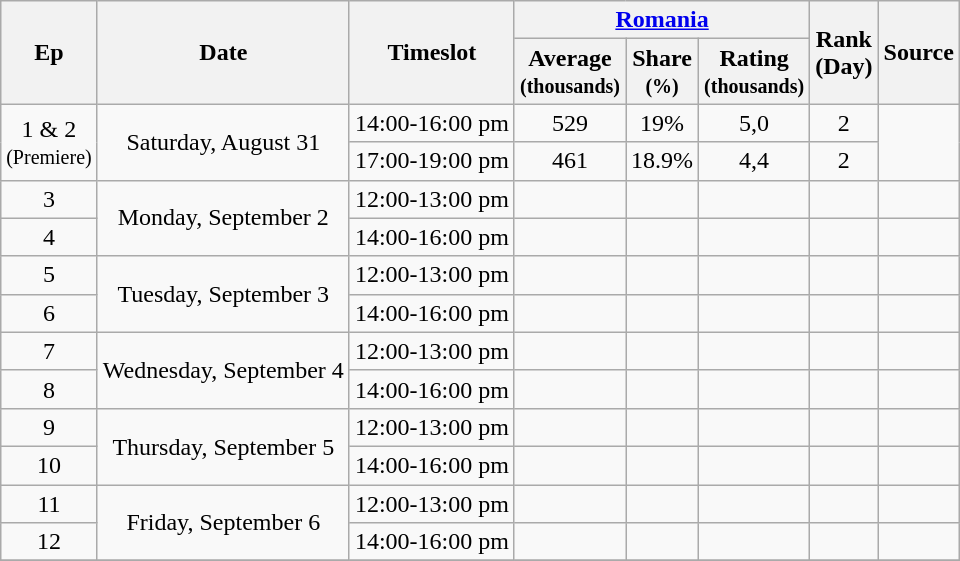<table class="wikitable" style="margin:auto; margin:auto;">
<tr>
<th 20px; background:#8b1c10;  rowspan="2">Ep</th>
<th 65px; background:#8b1c10;  rowspan="2">Date</th>
<th 65px; background:#8b1c10;  rowspan="2">Timeslot</th>
<th 15px; background:#8b1c10;  colspan="3"><a href='#'>Romania</a></th>
<th 29px; background:#8b1c10; rowspan="2">Rank<br>(Day)<br></th>
<th 25px; background:#8b1c10; rowspan="2">Source</th>
</tr>
<tr>
<th 30px; background:#8b1c10;>Average<br><small>(thousands)</small></th>
<th 30px; background:#8b1c10;>Share<br><small>(%)</small></th>
<th 30px; background:#8b1c10;>Rating<br><small>(thousands)</small></th>
</tr>
<tr>
<td rowspan="2" style="text-align:center">1 & 2 <small><br>(Premiere)<br></small></td>
<td rowspan="2" style="text-align:center">Saturday, August 31</td>
<td style="text-align:center">14:00-16:00 pm</td>
<td style="text-align:center">529</td>
<td style="text-align:center">19%</td>
<td style="text-align:center">5,0</td>
<td style="text-align:center">2</td>
<td rowspan="2" style="text-align:center"></td>
</tr>
<tr>
<td style="text-align:center">17:00-19:00 pm</td>
<td style="text-align:center">461</td>
<td style="text-align:center">18.9%</td>
<td style="text-align:center">4,4</td>
<td style="text-align:center">2</td>
</tr>
<tr>
<td style="text-align:center">3</td>
<td rowspan="2" style="text-align:center">Monday, September 2</td>
<td style="text-align:center">12:00-13:00 pm</td>
<td style="text-align:center"></td>
<td style="text-align:center"></td>
<td style="text-align:center"></td>
<td style="text-align:center"></td>
<td style="text-align:center"></td>
</tr>
<tr>
<td style="text-align:center">4</td>
<td style="text-align:center">14:00-16:00 pm</td>
<td style="text-align:center"></td>
<td style="text-align:center"></td>
<td style="text-align:center"></td>
<td style="text-align:center"></td>
<td style="text-align:center"></td>
</tr>
<tr>
<td style="text-align:center">5</td>
<td rowspan="2" style="text-align:center">Tuesday, September 3</td>
<td style="text-align:center">12:00-13:00 pm</td>
<td style="text-align:center"></td>
<td style="text-align:center"></td>
<td style="text-align:center"></td>
<td style="text-align:center"></td>
<td style="text-align:center"></td>
</tr>
<tr>
<td style="text-align:center">6</td>
<td style="text-align:center">14:00-16:00 pm</td>
<td style="text-align:center"></td>
<td style="text-align:center"></td>
<td style="text-align:center"></td>
<td style="text-align:center"></td>
<td style="text-align:center"></td>
</tr>
<tr>
<td style="text-align:center">7</td>
<td rowspan="2" style="text-align:center">Wednesday, September 4</td>
<td style="text-align:center">12:00-13:00 pm</td>
<td style="text-align:center"></td>
<td style="text-align:center"></td>
<td style="text-align:center"></td>
<td style="text-align:center"></td>
<td style="text-align:center"></td>
</tr>
<tr>
<td style="text-align:center">8</td>
<td style="text-align:center">14:00-16:00 pm</td>
<td style="text-align:center"></td>
<td style="text-align:center"></td>
<td style="text-align:center"></td>
<td style="text-align:center"></td>
<td style="text-align:center"></td>
</tr>
<tr>
<td style="text-align:center">9</td>
<td rowspan="2" style="text-align:center">Thursday, September 5</td>
<td style="text-align:center">12:00-13:00 pm</td>
<td style="text-align:center"></td>
<td style="text-align:center"></td>
<td style="text-align:center"></td>
<td style="text-align:center"></td>
<td style="text-align:center"></td>
</tr>
<tr>
<td style="text-align:center">10</td>
<td style="text-align:center">14:00-16:00 pm</td>
<td style="text-align:center"></td>
<td style="text-align:center"></td>
<td style="text-align:center"></td>
<td style="text-align:center"></td>
<td style="text-align:center"></td>
</tr>
<tr>
<td style="text-align:center">11</td>
<td rowspan="2" style="text-align:center">Friday, September 6</td>
<td style="text-align:center">12:00-13:00 pm</td>
<td style="text-align:center"></td>
<td style="text-align:center"></td>
<td style="text-align:center"></td>
<td style="text-align:center"></td>
<td style="text-align:center"></td>
</tr>
<tr>
<td style="text-align:center">12</td>
<td style="text-align:center">14:00-16:00 pm</td>
<td style="text-align:center"></td>
<td style="text-align:center"></td>
<td style="text-align:center"></td>
<td style="text-align:center"></td>
<td style="text-align:center"></td>
</tr>
<tr>
</tr>
</table>
